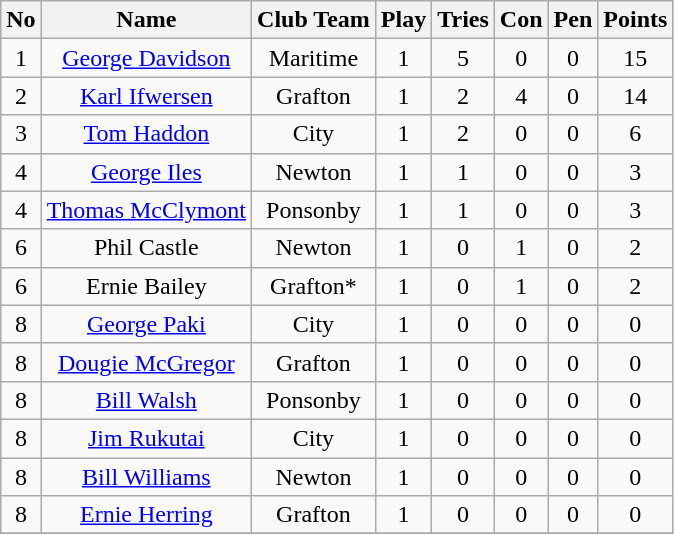<table class="wikitable sortable" style="text-align: center;">
<tr>
<th>No</th>
<th>Name</th>
<th>Club Team</th>
<th>Play</th>
<th>Tries</th>
<th>Con</th>
<th>Pen</th>
<th>Points</th>
</tr>
<tr>
<td>1</td>
<td><a href='#'>George Davidson</a></td>
<td>Maritime</td>
<td>1</td>
<td>5</td>
<td>0</td>
<td>0</td>
<td>15</td>
</tr>
<tr>
<td>2</td>
<td><a href='#'>Karl Ifwersen</a></td>
<td>Grafton</td>
<td>1</td>
<td>2</td>
<td>4</td>
<td>0</td>
<td>14</td>
</tr>
<tr>
<td>3</td>
<td><a href='#'>Tom Haddon</a></td>
<td>City</td>
<td>1</td>
<td>2</td>
<td>0</td>
<td>0</td>
<td>6</td>
</tr>
<tr>
<td>4</td>
<td><a href='#'>George Iles</a></td>
<td>Newton</td>
<td>1</td>
<td>1</td>
<td>0</td>
<td>0</td>
<td>3</td>
</tr>
<tr>
<td>4</td>
<td><a href='#'>Thomas McClymont</a></td>
<td>Ponsonby</td>
<td>1</td>
<td>1</td>
<td>0</td>
<td>0</td>
<td>3</td>
</tr>
<tr>
<td>6</td>
<td>Phil Castle</td>
<td>Newton</td>
<td>1</td>
<td>0</td>
<td>1</td>
<td>0</td>
<td>2</td>
</tr>
<tr>
<td>6</td>
<td>Ernie Bailey</td>
<td>Grafton*</td>
<td>1</td>
<td>0</td>
<td>1</td>
<td>0</td>
<td>2</td>
</tr>
<tr>
<td>8</td>
<td><a href='#'>George Paki</a></td>
<td>City</td>
<td>1</td>
<td>0</td>
<td>0</td>
<td>0</td>
<td>0</td>
</tr>
<tr>
<td>8</td>
<td><a href='#'>Dougie McGregor</a></td>
<td>Grafton</td>
<td>1</td>
<td>0</td>
<td>0</td>
<td>0</td>
<td>0</td>
</tr>
<tr>
<td>8</td>
<td><a href='#'>Bill Walsh</a></td>
<td>Ponsonby</td>
<td>1</td>
<td>0</td>
<td>0</td>
<td>0</td>
<td>0</td>
</tr>
<tr>
<td>8</td>
<td><a href='#'>Jim Rukutai</a></td>
<td>City</td>
<td>1</td>
<td>0</td>
<td>0</td>
<td>0</td>
<td>0</td>
</tr>
<tr>
<td>8</td>
<td><a href='#'>Bill Williams</a></td>
<td>Newton</td>
<td>1</td>
<td>0</td>
<td>0</td>
<td>0</td>
<td>0</td>
</tr>
<tr>
<td>8</td>
<td><a href='#'>Ernie Herring</a></td>
<td>Grafton</td>
<td>1</td>
<td>0</td>
<td>0</td>
<td>0</td>
<td>0</td>
</tr>
<tr>
</tr>
</table>
